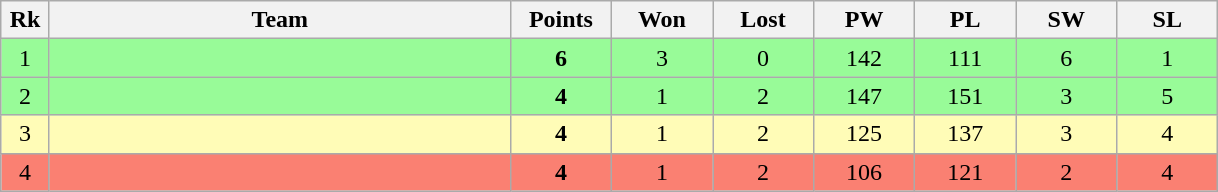<table class=wikitable style=text-align:center>
<tr>
<th width=25>Rk</th>
<th width=300>Team</th>
<th width=60>Points</th>
<th width=60>Won</th>
<th width=60>Lost</th>
<th width=60>PW</th>
<th width=60>PL</th>
<th width=60>SW</th>
<th width=60>SL</th>
</tr>
<tr style="background: #98fb98">
<td>1</td>
<td align=left></td>
<td><strong>6</strong></td>
<td>3</td>
<td>0</td>
<td>142</td>
<td>111</td>
<td>6</td>
<td>1</td>
</tr>
<tr style="background: #98fb98">
<td>2</td>
<td align=left></td>
<td><strong>4</strong></td>
<td>1</td>
<td>2</td>
<td>147</td>
<td>151</td>
<td>3</td>
<td>5</td>
</tr>
<tr style="background: #fffcb7">
<td>3</td>
<td align=left></td>
<td><strong>4</strong></td>
<td>1</td>
<td>2</td>
<td>125</td>
<td>137</td>
<td>3</td>
<td>4</td>
</tr>
<tr style="background: salmon">
<td>4</td>
<td align=left></td>
<td><strong>4</strong></td>
<td>1</td>
<td>2</td>
<td>106</td>
<td>121</td>
<td>2</td>
<td>4</td>
</tr>
</table>
